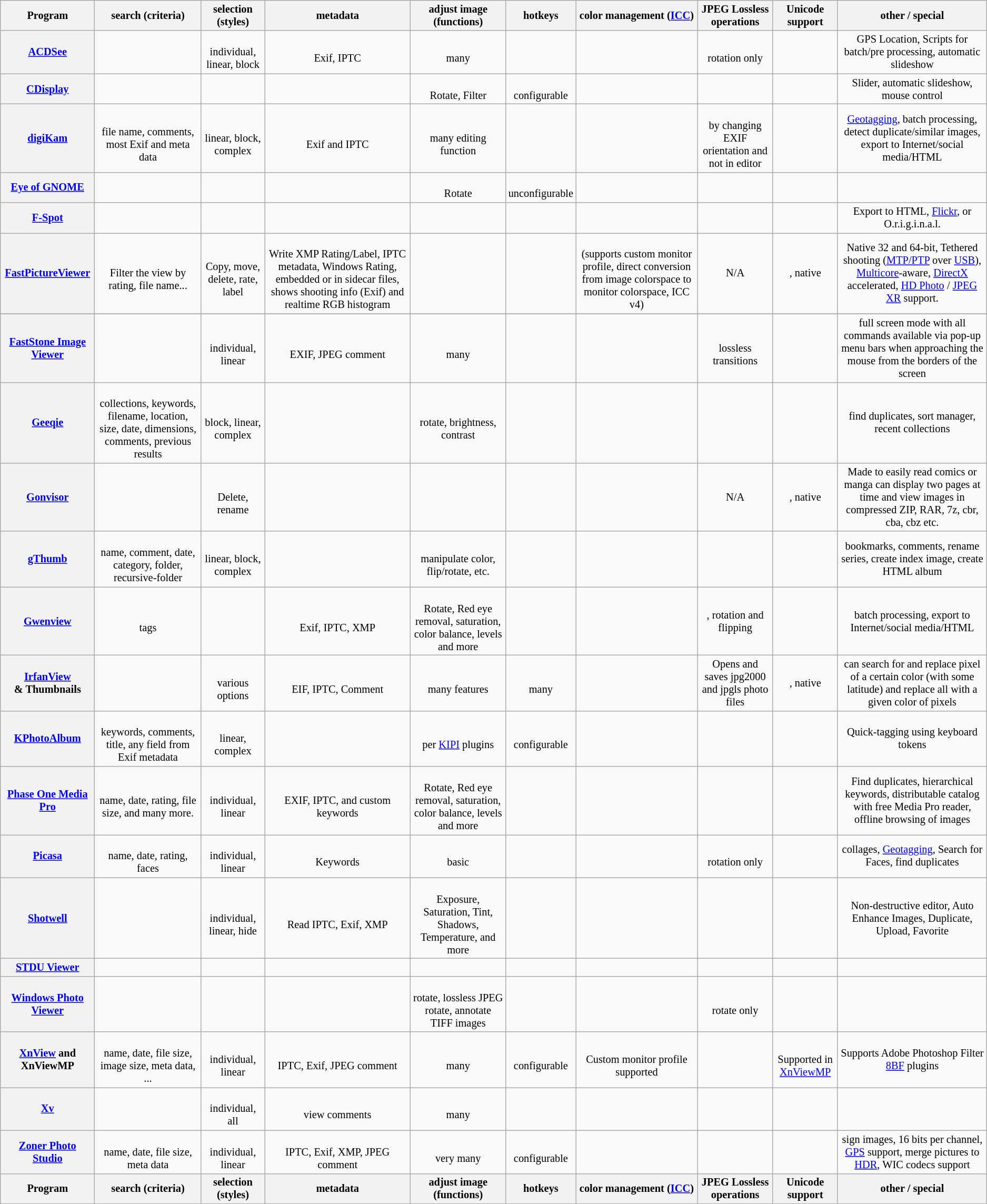<table class="wikitable sortable sticky-header" style="font-size: 85%; text-align: center; width: auto;">
<tr>
<th>Program</th>
<th>search (criteria)</th>
<th>selection (styles)</th>
<th>metadata</th>
<th>adjust image (functions) </th>
<th>hotkeys</th>
<th>color management (<a href='#'>ICC</a>)</th>
<th>JPEG Lossless operations</th>
<th>Unicode support</th>
<th>other / special</th>
</tr>
<tr>
<th><a href='#'>ACDSee</a></th>
<td> </td>
<td> <br> individual, linear, block</td>
<td> <br> Exif, IPTC</td>
<td> <br> many</td>
<td> </td>
<td> </td>
<td><br>rotation only</td>
<td></td>
<td> GPS Location,  Scripts for batch/pre processing, automatic slideshow</td>
</tr>
<tr>
<th><a href='#'>CDisplay</a></th>
<td> </td>
<td> </td>
<td> </td>
<td> <br> Rotate, Filter</td>
<td> <br>configurable</td>
<td> </td>
<td> </td>
<td> </td>
<td> Slider, automatic slideshow, mouse control</td>
</tr>
<tr>
<th><a href='#'>digiKam</a></th>
<td> <br>file name, comments, most Exif and meta data</td>
<td><br> linear, block, complex</td>
<td><br> Exif and IPTC</td>
<td><br> many editing function</td>
<td></td>
<td></td>
<td><br>by changing EXIF orientation and not in editor</td>
<td></td>
<td><a href='#'>Geotagging</a>, batch processing, detect duplicate/similar images, export to Internet/social media/HTML</td>
</tr>
<tr>
<th><a href='#'>Eye of GNOME</a></th>
<td> </td>
<td> </td>
<td> </td>
<td> <br> Rotate</td>
<td> <br>unconfigurable</td>
<td></td>
<td> </td>
<td></td>
<td></td>
</tr>
<tr>
<th><a href='#'>F-Spot</a></th>
<td></td>
<td></td>
<td></td>
<td></td>
<td></td>
<td></td>
<td></td>
<td></td>
<td>Export to HTML, <a href='#'>Flickr</a>, or O.r.i.g.i.n.a.l.</td>
</tr>
<tr>
<th> <a href='#'>FastPictureViewer</a></th>
<td><br>Filter the view by rating, file name...</td>
<td><br>Copy, move, delete, rate, label</td>
<td><br>Write XMP Rating/Label, IPTC metadata, Windows Rating, embedded or in sidecar files, shows shooting info (Exif) and realtime RGB histogram</td>
<td></td>
<td></td>
<td><br>(supports custom monitor profile, direct conversion from image colorspace to monitor colorspace, ICC v4)</td>
<td>N/A</td>
<td>, native</td>
<td>Native 32 and 64-bit, Tethered shooting (<a href='#'>MTP/PTP</a> over <a href='#'>USB</a>), <a href='#'>Multicore</a>-aware, <a href='#'>DirectX</a> accelerated, <a href='#'>HD Photo</a> / <a href='#'>JPEG XR</a> support.</td>
</tr>
<tr>
</tr>
<tr>
<th> <a href='#'>FastStone Image Viewer</a></th>
<td></td>
<td> <br> individual, linear</td>
<td> <br> EXIF, JPEG comment</td>
<td> <br> many</td>
<td></td>
<td></td>
<td><br>lossless transitions</td>
<td> </td>
<td> full screen mode with all commands available via pop-up menu bars when approaching the mouse from the borders of the screen</td>
</tr>
<tr>
<th><a href='#'>Geeqie</a></th>
<td><br> collections, keywords, filename, location, size, date, dimensions, comments, previous results</td>
<td><br> block, linear, complex</td>
<td></td>
<td><br> rotate, brightness, contrast</td>
<td></td>
<td></td>
<td></td>
<td></td>
<td>find duplicates, sort manager, recent collections</td>
</tr>
<tr>
<th><a href='#'>Gonvisor</a></th>
<td></td>
<td><br>Delete, rename</td>
<td></td>
<td><br></td>
<td></td>
<td></td>
<td>N/A</td>
<td>, native</td>
<td>Made to easily read comics or manga can display two pages at time and view images in compressed ZIP, RAR, 7z, cbr, cba, cbz etc.</td>
</tr>
<tr>
<th><a href='#'>gThumb</a></th>
<td><br> name, comment, date, category, folder, recursive-folder</td>
<td><br> linear, block, complex</td>
<td></td>
<td><br> manipulate color, flip/rotate, etc.</td>
<td></td>
<td></td>
<td></td>
<td></td>
<td>bookmarks, comments, rename series, create index image, create HTML album</td>
</tr>
<tr>
<th><a href='#'>Gwenview</a></th>
<td><br> tags</td>
<td></td>
<td><br> Exif, IPTC, XMP</td>
<td><br> Rotate, Red eye removal, saturation, color balance, levels and more</td>
<td></td>
<td></td>
<td>, rotation and flipping</td>
<td></td>
<td>batch processing, export to Internet/social media/HTML</td>
</tr>
<tr>
<th> <a href='#'>IrfanView</a><br>& Thumbnails</th>
<td></td>
<td><br> various options</td>
<td><br> EIF, IPTC, Comment</td>
<td><br> many features</td>
<td><br> many</td>
<td></td>
<td>Opens and saves jpg2000 and jpgls photo files</td>
<td>, native</td>
<td> can search for and replace pixel of a certain color (with some latitude) and replace all with a given color of pixels</td>
</tr>
<tr>
<th><a href='#'>KPhotoAlbum</a></th>
<td><br> keywords, comments, title, any field from Exif metadata</td>
<td><br> linear, complex</td>
<td></td>
<td><br> per <a href='#'>KIPI</a> plugins</td>
<td><br> configurable</td>
<td></td>
<td></td>
<td></td>
<td>Quick-tagging using keyboard tokens</td>
</tr>
<tr>
<th><a href='#'>Phase One Media Pro</a></th>
<td> <br> name, date, rating, file size, and many more.</td>
<td> <br> individual, linear</td>
<td> <br> EXIF, IPTC, and custom keywords</td>
<td> <br> Rotate, Red eye removal, saturation, color balance, levels and more</td>
<td> </td>
<td></td>
<td></td>
<td></td>
<td> Find duplicates, hierarchical keywords, distributable catalog with free Media Pro reader, offline browsing of images</td>
</tr>
<tr>
<th><a href='#'>Picasa</a></th>
<td> <br> name, date, rating, faces</td>
<td> <br> individual, linear</td>
<td> <br> Keywords</td>
<td> <br> basic</td>
<td> </td>
<td> </td>
<td><br>rotation only</td>
<td></td>
<td> collages, <a href='#'>Geotagging</a>, Search for Faces, find duplicates</td>
</tr>
<tr>
<th> <a href='#'>Shotwell</a></th>
<td> </td>
<td> <br> individual, linear, hide</td>
<td> <br> Read IPTC, Exif, XMP</td>
<td> <br> Exposure, Saturation, Tint, Shadows, Temperature, and more</td>
<td> </td>
<td> </td>
<td> </td>
<td> </td>
<td> Non-destructive editor, Auto Enhance Images, Duplicate, Upload, Favorite</td>
</tr>
<tr>
<th><a href='#'>STDU Viewer</a></th>
<td></td>
<td></td>
<td></td>
<td></td>
<td></td>
<td></td>
<td></td>
<td></td>
<td></td>
</tr>
<tr>
<th><a href='#'>Windows Photo Viewer</a></th>
<td></td>
<td></td>
<td></td>
<td><br> rotate, lossless JPEG rotate, annotate TIFF images</td>
<td></td>
<td></td>
<td><br>rotate only</td>
<td></td>
<td></td>
</tr>
<tr>
<th><a href='#'>XnView</a> and XnViewMP</th>
<td> <br> name, date, file size, image size, meta data, ...</td>
<td> <br> individual, linear</td>
<td> <br> IPTC, Exif, JPEG comment</td>
<td> <br> many</td>
<td> <br> configurable</td>
<td><br>Custom monitor profile supported</td>
<td></td>
<td><br>Supported in <a href='#'>XnViewMP</a></td>
<td> Supports Adobe Photoshop Filter <a href='#'>8BF</a> plugins</td>
</tr>
<tr>
<th> <a href='#'>Xv</a></th>
<td> </td>
<td> <br> individual, all</td>
<td> <br> view comments</td>
<td> <br> many</td>
<td> </td>
<td></td>
<td></td>
<td></td>
<td></td>
</tr>
<tr>
<th><a href='#'>Zoner Photo Studio</a></th>
<td> <br> name, date, file size, meta data</td>
<td> <br> individual, linear</td>
<td> <br> IPTC, Exif, XMP, JPEG comment</td>
<td> <br> very many</td>
<td>  <br>configurable</td>
<td> </td>
<td></td>
<td></td>
<td>sign images, 16 bits per channel, <a href='#'>GPS</a> support, merge pictures to <a href='#'>HDR</a>, WIC codecs support</td>
</tr>
<tr>
<th>Program</th>
<th>search (criteria)</th>
<th>selection (styles)</th>
<th>metadata</th>
<th>adjust image (functions)</th>
<th>hotkeys</th>
<th>color management (<a href='#'>ICC</a>)</th>
<th>JPEG Lossless operations</th>
<th>Unicode support</th>
<th>other / special</th>
</tr>
</table>
